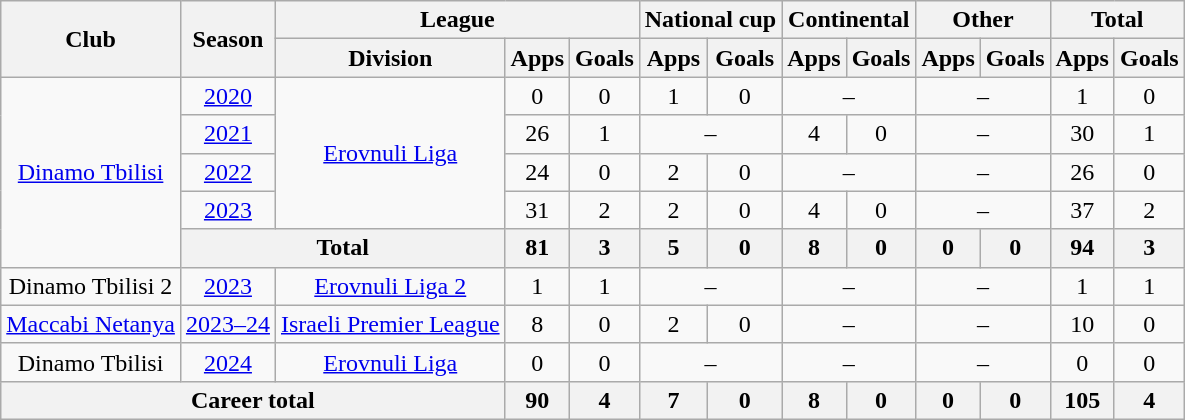<table class="wikitable" style="text-align:center">
<tr>
<th rowspan="2">Club</th>
<th rowspan="2">Season</th>
<th colspan="3">League</th>
<th colspan="2">National cup</th>
<th colspan="2">Continental</th>
<th colspan="2">Other</th>
<th colspan="2">Total</th>
</tr>
<tr>
<th>Division</th>
<th>Apps</th>
<th>Goals</th>
<th>Apps</th>
<th>Goals</th>
<th>Apps</th>
<th>Goals</th>
<th>Apps</th>
<th>Goals</th>
<th>Apps</th>
<th>Goals</th>
</tr>
<tr>
<td rowspan="5"><a href='#'>Dinamo Tbilisi</a></td>
<td><a href='#'>2020</a></td>
<td rowspan="4"><a href='#'>Erovnuli Liga</a></td>
<td>0</td>
<td>0</td>
<td>1</td>
<td>0</td>
<td colspan="2">–</td>
<td colspan="2">–</td>
<td>1</td>
<td>0</td>
</tr>
<tr>
<td><a href='#'>2021</a></td>
<td>26</td>
<td>1</td>
<td colspan="2">–</td>
<td>4</td>
<td>0</td>
<td colspan="2">–</td>
<td>30</td>
<td>1</td>
</tr>
<tr>
<td><a href='#'>2022</a></td>
<td>24</td>
<td>0</td>
<td>2</td>
<td>0</td>
<td colspan="2">–</td>
<td colspan="2">–</td>
<td>26</td>
<td>0</td>
</tr>
<tr>
<td><a href='#'>2023</a></td>
<td>31</td>
<td>2</td>
<td>2</td>
<td>0</td>
<td>4</td>
<td>0</td>
<td colspan="2">–</td>
<td>37</td>
<td>2</td>
</tr>
<tr>
<th colspan="2">Total</th>
<th>81</th>
<th>3</th>
<th>5</th>
<th>0</th>
<th>8</th>
<th>0</th>
<th>0</th>
<th>0</th>
<th>94</th>
<th>3</th>
</tr>
<tr>
<td>Dinamo Tbilisi 2</td>
<td><a href='#'>2023</a></td>
<td><a href='#'>Erovnuli Liga 2</a></td>
<td>1</td>
<td>1</td>
<td colspan="2">–</td>
<td colspan="2">–</td>
<td colspan="2">–</td>
<td>1</td>
<td>1</td>
</tr>
<tr>
<td><a href='#'>Maccabi Netanya</a></td>
<td><a href='#'>2023–24</a></td>
<td><a href='#'>Israeli Premier League</a></td>
<td>8</td>
<td>0</td>
<td>2</td>
<td>0</td>
<td colspan="2">–</td>
<td colspan="2">–</td>
<td>10</td>
<td>0</td>
</tr>
<tr>
<td>Dinamo Tbilisi</td>
<td><a href='#'>2024</a></td>
<td><a href='#'>Erovnuli Liga</a></td>
<td>0</td>
<td>0</td>
<td colspan="2">–</td>
<td colspan="2">–</td>
<td colspan="2">–</td>
<td>0</td>
<td>0</td>
</tr>
<tr>
<th colspan="3">Career total</th>
<th>90</th>
<th>4</th>
<th>7</th>
<th>0</th>
<th>8</th>
<th>0</th>
<th>0</th>
<th>0</th>
<th>105</th>
<th>4</th>
</tr>
</table>
